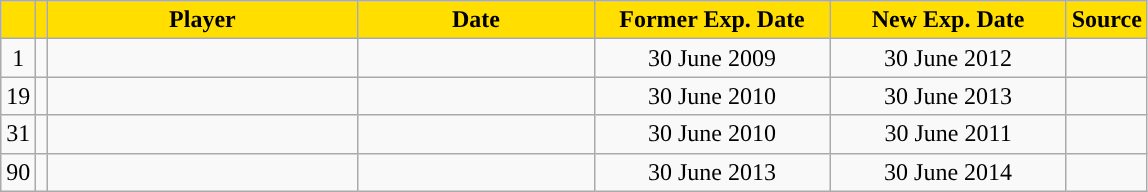<table class="wikitable sortable">
<tr>
<th style="background:#FFDE00"></th>
<th style="background:#FFDE00"></th>
<th width=200 style="background:#FFDE00">Player</th>
<th width=150 style="background:#FFDE00">Date</th>
<th width=150 style="background:#FFDE00">Former Exp. Date</th>
<th width=150 style="background:#FFDE00">New Exp. Date</th>
<th style="background:#FFDE00">Source</th>
</tr>
<tr>
<td align=center>1</td>
<td align=center></td>
<td></td>
<td align=center></td>
<td align=center>30 June 2009</td>
<td align=center>30 June 2012</td>
<td align=center></td>
</tr>
<tr>
<td align=center>19</td>
<td align=center></td>
<td></td>
<td align=center></td>
<td align=center>30 June 2010</td>
<td align=center>30 June 2013</td>
<td align=center></td>
</tr>
<tr>
<td align=center>31</td>
<td align=center></td>
<td></td>
<td align=center></td>
<td align=center>30 June 2010</td>
<td align=center>30 June 2011</td>
<td align=center></td>
</tr>
<tr>
<td align=center>90</td>
<td align=center></td>
<td></td>
<td align=center></td>
<td align=center>30 June 2013</td>
<td align=center>30 June 2014</td>
<td align=center></td>
</tr>
</table>
